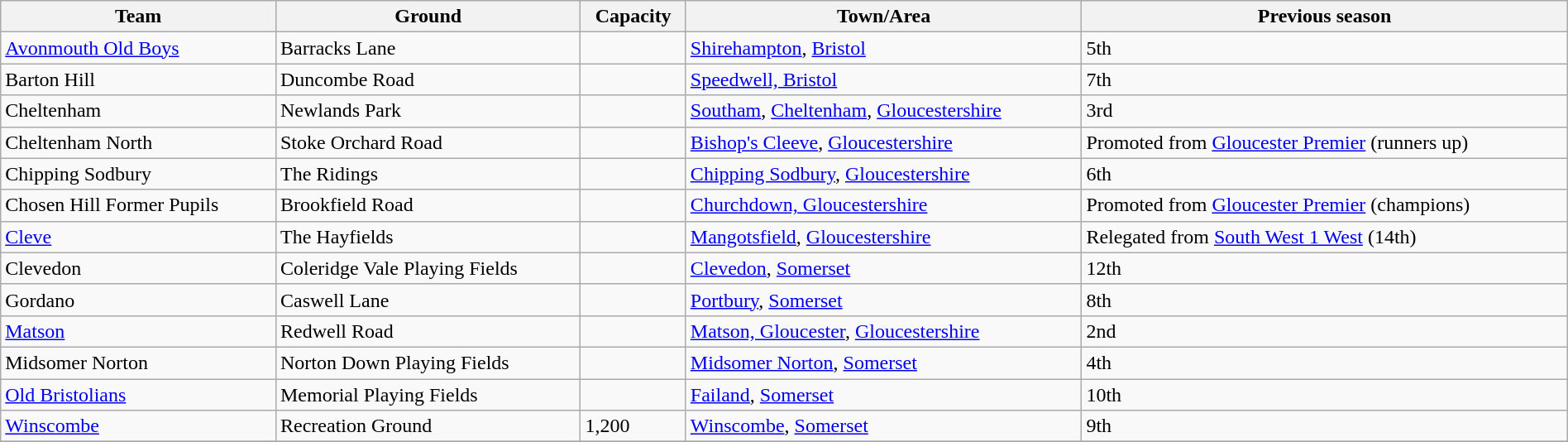<table class="wikitable sortable" style="width:100%;">
<tr>
<th>Team</th>
<th>Ground</th>
<th>Capacity</th>
<th>Town/Area</th>
<th>Previous season</th>
</tr>
<tr>
<td><a href='#'>Avonmouth Old Boys</a></td>
<td>Barracks Lane</td>
<td></td>
<td><a href='#'>Shirehampton</a>, <a href='#'>Bristol</a></td>
<td>5th</td>
</tr>
<tr>
<td>Barton Hill</td>
<td>Duncombe Road</td>
<td></td>
<td><a href='#'>Speedwell, Bristol</a></td>
<td>7th</td>
</tr>
<tr>
<td>Cheltenham</td>
<td>Newlands Park</td>
<td></td>
<td><a href='#'>Southam</a>, <a href='#'>Cheltenham</a>, <a href='#'>Gloucestershire</a></td>
<td>3rd</td>
</tr>
<tr>
<td>Cheltenham North</td>
<td>Stoke Orchard Road</td>
<td></td>
<td><a href='#'>Bishop's Cleeve</a>, <a href='#'>Gloucestershire</a></td>
<td>Promoted from <a href='#'>Gloucester Premier</a> (runners up)</td>
</tr>
<tr>
<td>Chipping Sodbury</td>
<td>The Ridings</td>
<td></td>
<td><a href='#'>Chipping Sodbury</a>, <a href='#'>Gloucestershire</a></td>
<td>6th</td>
</tr>
<tr>
<td>Chosen Hill Former Pupils</td>
<td>Brookfield Road</td>
<td></td>
<td><a href='#'>Churchdown, Gloucestershire</a></td>
<td>Promoted from <a href='#'>Gloucester Premier</a> (champions)</td>
</tr>
<tr>
<td><a href='#'>Cleve</a></td>
<td>The Hayfields</td>
<td></td>
<td><a href='#'>Mangotsfield</a>, <a href='#'>Gloucestershire</a></td>
<td>Relegated from <a href='#'>South West 1 West</a> (14th)</td>
</tr>
<tr>
<td>Clevedon</td>
<td>Coleridge Vale Playing Fields</td>
<td></td>
<td><a href='#'>Clevedon</a>, <a href='#'>Somerset</a></td>
<td>12th</td>
</tr>
<tr>
<td>Gordano</td>
<td>Caswell Lane</td>
<td></td>
<td><a href='#'>Portbury</a>, <a href='#'>Somerset</a></td>
<td>8th</td>
</tr>
<tr>
<td><a href='#'>Matson</a></td>
<td>Redwell Road</td>
<td></td>
<td><a href='#'>Matson, Gloucester</a>, <a href='#'>Gloucestershire</a></td>
<td>2nd</td>
</tr>
<tr>
<td>Midsomer Norton</td>
<td>Norton Down Playing Fields</td>
<td></td>
<td><a href='#'>Midsomer Norton</a>, <a href='#'>Somerset</a></td>
<td>4th</td>
</tr>
<tr>
<td><a href='#'>Old Bristolians</a></td>
<td>Memorial Playing Fields</td>
<td></td>
<td><a href='#'>Failand</a>, <a href='#'>Somerset</a></td>
<td>10th</td>
</tr>
<tr>
<td><a href='#'>Winscombe</a></td>
<td>Recreation Ground</td>
<td>1,200</td>
<td><a href='#'>Winscombe</a>, <a href='#'>Somerset</a></td>
<td>9th</td>
</tr>
<tr>
</tr>
</table>
